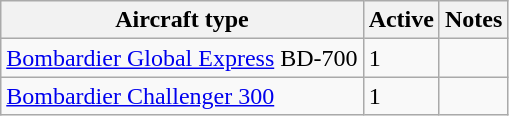<table class="wikitable sortable">
<tr>
<th>Aircraft type</th>
<th>Active</th>
<th>Notes</th>
</tr>
<tr>
<td><a href='#'>Bombardier Global Express</a> BD-700</td>
<td>1</td>
<td></td>
</tr>
<tr>
<td><a href='#'>Bombardier Challenger 300</a></td>
<td>1</td>
<td></td>
</tr>
</table>
